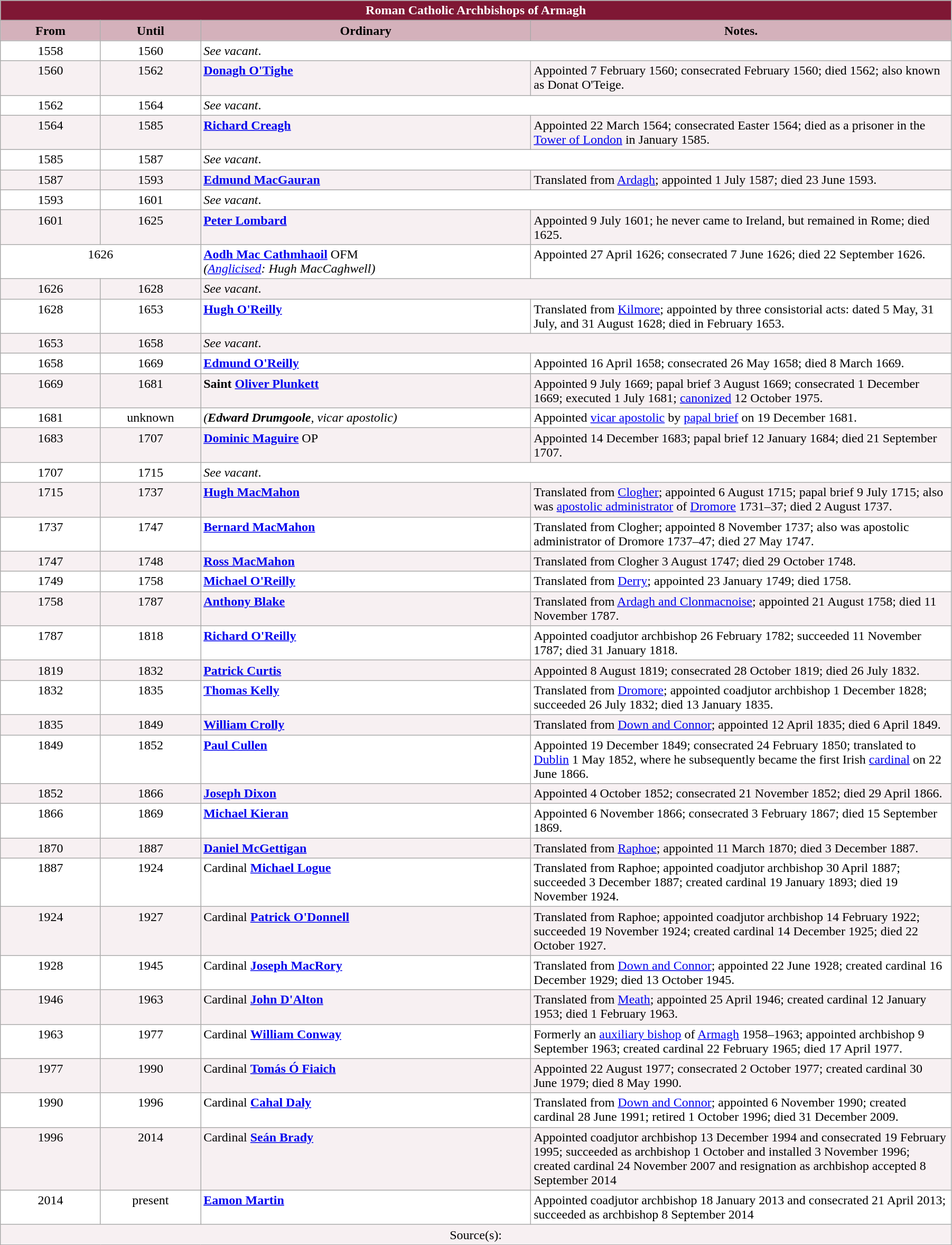<table class="wikitable" style="width:95%;" border="1" cellpadding="2">
<tr>
<th colspan="4" style="background:#7f1734; color:white;">Roman Catholic Archbishops of Armagh</th>
</tr>
<tr>
<th style="background:#d4b1bb; width:10%;">From</th>
<th style="background:#d4b1bb; width:10%;">Until</th>
<th style="background:#d4b1bb; width:33%;">Ordinary</th>
<th style="background:#d4b1bb; width:42%;">Notes.</th>
</tr>
<tr style="vertical-align:top; background:white;">
<td style="text-align: center;">1558</td>
<td style="text-align: center;">1560</td>
<td colspan=2><em>See vacant</em>.</td>
</tr>
<tr style="vertical-align:top; background:#f7f0f2;">
<td style="text-align: center;">1560</td>
<td style="text-align: center;">1562</td>
<td><strong><a href='#'>Donagh O'Tighe</a></strong></td>
<td>Appointed 7 February 1560; consecrated February 1560; died 1562; also known as Donat O'Teige.</td>
</tr>
<tr style="vertical-align:top; background:white;">
<td style="text-align: center;">1562</td>
<td style="text-align: center;">1564</td>
<td colspan=2><em>See vacant</em>.</td>
</tr>
<tr style="vertical-align:top; background:#f7f0f2;">
<td style="text-align: center;">1564</td>
<td style="text-align: center;">1585</td>
<td> <strong><a href='#'>Richard Creagh</a></strong></td>
<td>Appointed 22 March 1564; consecrated Easter 1564; died as a prisoner in the <a href='#'>Tower of London</a> in January 1585.</td>
</tr>
<tr style="vertical-align:top; background:white;">
<td style="text-align: center;">1585</td>
<td style="text-align: center;">1587</td>
<td colspan=2><em>See vacant</em>.</td>
</tr>
<tr style="vertical-align:top; background:#f7f0f2;">
<td style="text-align: center;">1587</td>
<td style="text-align: center;">1593</td>
<td> <strong><a href='#'>Edmund MacGauran</a></strong></td>
<td>Translated from <a href='#'>Ardagh</a>; appointed 1 July 1587; died 23 June 1593.</td>
</tr>
<tr style="vertical-align:top; background:white;">
<td style="text-align: center;">1593</td>
<td style="text-align: center;">1601</td>
<td colspan=2><em>See vacant</em>.</td>
</tr>
<tr style="vertical-align:top; background:#f7f0f2;">
<td style="text-align: center;">1601</td>
<td style="text-align: center;">1625</td>
<td> <strong><a href='#'>Peter Lombard</a></strong></td>
<td>Appointed 9 July 1601; he never came to Ireland, but remained in Rome; died 1625.</td>
</tr>
<tr style="vertical-align:top; background:white;">
<td colspan="2" style="text-align: center;">1626</td>
<td> <strong><a href='#'>Aodh Mac Cathmhaoil</a></strong> OFM<br><em>(<a href='#'>Anglicised</a>: Hugh MacCaghwell)</em></td>
<td>Appointed 27 April 1626; consecrated 7 June 1626; died 22 September 1626.</td>
</tr>
<tr style="vertical-align:top; background:#f7f0f2;">
<td style="text-align: center;">1626</td>
<td style="text-align: center;">1628</td>
<td colspan=2><em>See vacant</em>.</td>
</tr>
<tr style="vertical-align:top; background:white;">
<td style="text-align: center;">1628</td>
<td style="text-align: center;">1653</td>
<td> <strong><a href='#'>Hugh O'Reilly</a></strong></td>
<td>Translated from <a href='#'>Kilmore</a>; appointed by three consistorial acts: dated 5 May, 31 July, and 31 August 1628; died in February 1653.</td>
</tr>
<tr style="vertical-align:top; background:#f7f0f2;">
<td style="text-align: center;">1653</td>
<td style="text-align: center;">1658</td>
<td colspan=2><em>See vacant</em>.</td>
</tr>
<tr style="vertical-align:top; background:white;">
<td style="text-align: center;">1658</td>
<td style="text-align: center;">1669</td>
<td> <strong><a href='#'>Edmund O'Reilly</a></strong></td>
<td>Appointed 16 April 1658; consecrated 26 May 1658; died 8 March 1669.</td>
</tr>
<tr style="vertical-align:top; background:#f7f0f2;">
<td style="text-align: center;">1669</td>
<td style="text-align: center;">1681</td>
<td> <strong>Saint <a href='#'>Oliver Plunkett</a></strong></td>
<td>Appointed 9 July 1669; papal brief 3 August 1669; consecrated 1 December 1669; executed 1 July 1681; <a href='#'>canonized</a> 12 October 1975.</td>
</tr>
<tr style="vertical-align:top; background:white;">
<td style="text-align: center;">1681</td>
<td style="text-align: center;">unknown</td>
<td> <em>(<strong>Edward Drumgoole</strong>, vicar apostolic)</em></td>
<td>Appointed <a href='#'>vicar apostolic</a> by <a href='#'>papal brief</a> on 19 December 1681.</td>
</tr>
<tr style="vertical-align:top; background:#f7f0f2;">
<td style="text-align: center;">1683</td>
<td style="text-align: center;">1707</td>
<td> <strong><a href='#'>Dominic Maguire</a></strong> OP</td>
<td>Appointed 14 December 1683; papal brief 12 January 1684; died 21 September 1707.</td>
</tr>
<tr style="vertical-align:top; background:white;">
<td style="text-align: center;">1707</td>
<td style="text-align: center;">1715</td>
<td colspan=2><em>See vacant</em>.</td>
</tr>
<tr style="vertical-align:top; background:#f7f0f2;">
<td style="text-align: center;">1715</td>
<td style="text-align: center;">1737</td>
<td> <strong><a href='#'>Hugh MacMahon</a></strong></td>
<td>Translated from <a href='#'>Clogher</a>; appointed 6 August 1715; papal brief 9 July 1715; also was <a href='#'>apostolic administrator</a> of <a href='#'>Dromore</a> 1731–37; died 2 August 1737.</td>
</tr>
<tr style="vertical-align:top; background:white;">
<td style="text-align: center;">1737</td>
<td style="text-align: center;">1747</td>
<td> <strong><a href='#'>Bernard MacMahon</a></strong></td>
<td>Translated from Clogher; appointed 8 November 1737; also was apostolic administrator of Dromore 1737–47; died 27 May 1747.</td>
</tr>
<tr style="vertical-align:top; background:#f7f0f2;">
<td style="text-align: center;">1747</td>
<td style="text-align: center;">1748</td>
<td> <strong><a href='#'>Ross MacMahon</a></strong></td>
<td>Translated from Clogher 3 August 1747; died 29 October 1748.</td>
</tr>
<tr style="vertical-align:top; background:white;">
<td style="text-align: center;">1749</td>
<td style="text-align: center;">1758</td>
<td> <strong><a href='#'>Michael O'Reilly</a></strong></td>
<td>Translated from <a href='#'>Derry</a>; appointed 23 January 1749; died 1758.</td>
</tr>
<tr style="vertical-align:top; background:#f7f0f2;">
<td style="text-align: center;">1758</td>
<td style="text-align: center;">1787</td>
<td> <strong><a href='#'>Anthony Blake</a></strong></td>
<td>Translated from <a href='#'>Ardagh and Clonmacnoise</a>; appointed 21 August 1758; died 11 November 1787.</td>
</tr>
<tr style="vertical-align:top; background:white;">
<td style="text-align: center;">1787</td>
<td style="text-align: center;">1818</td>
<td> <strong><a href='#'>Richard O'Reilly</a></strong></td>
<td>Appointed coadjutor archbishop 26 February 1782; succeeded 11 November 1787; died 31 January 1818.</td>
</tr>
<tr style="vertical-align:top; background:#f7f0f2;">
<td style="text-align: center;">1819</td>
<td style="text-align: center;">1832</td>
<td> <strong><a href='#'>Patrick Curtis</a></strong></td>
<td>Appointed 8 August 1819; consecrated 28 October 1819; died 26 July 1832.</td>
</tr>
<tr style="vertical-align:top; background:white;">
<td style="text-align: center;">1832</td>
<td style="text-align: center;">1835</td>
<td> <strong><a href='#'>Thomas Kelly</a></strong></td>
<td>Translated from <a href='#'>Dromore</a>; appointed coadjutor archbishop 1 December 1828; succeeded 26 July 1832; died 13 January 1835.</td>
</tr>
<tr style="vertical-align:top; background:#f7f0f2;">
<td style="text-align: center;">1835</td>
<td style="text-align: center;">1849</td>
<td> <strong><a href='#'>William Crolly</a></strong></td>
<td>Translated from <a href='#'>Down and Connor</a>; appointed 12 April 1835; died 6 April 1849.</td>
</tr>
<tr style="vertical-align:top; background:white;">
<td style="text-align: center;">1849</td>
<td style="text-align: center;">1852</td>
<td> <strong><a href='#'>Paul Cullen</a></strong></td>
<td>Appointed 19 December 1849; consecrated 24 February 1850; translated to <a href='#'>Dublin</a> 1 May 1852, where he subsequently became the first Irish <a href='#'>cardinal</a> on 22 June 1866.</td>
</tr>
<tr style="vertical-align:top; background:#f7f0f2;">
<td style="text-align: center;">1852</td>
<td style="text-align: center;">1866</td>
<td> <strong><a href='#'>Joseph Dixon</a></strong></td>
<td>Appointed 4 October 1852; consecrated 21 November 1852; died 29 April 1866.</td>
</tr>
<tr style="vertical-align:top; background:white;">
<td style="text-align: center;">1866</td>
<td style="text-align: center;">1869</td>
<td> <strong><a href='#'>Michael Kieran</a></strong></td>
<td>Appointed 6 November 1866; consecrated 3 February 1867; died 15 September 1869.</td>
</tr>
<tr style="vertical-align:top; background:#f7f0f2;">
<td style="text-align: center;">1870</td>
<td style="text-align: center;">1887</td>
<td> <strong><a href='#'>Daniel McGettigan</a></strong></td>
<td>Translated from <a href='#'>Raphoe</a>; appointed 11 March 1870; died 3 December 1887.</td>
</tr>
<tr style="vertical-align:top; background:white;">
<td style="text-align: center;">1887</td>
<td style="text-align: center;">1924</td>
<td> Cardinal <strong><a href='#'>Michael Logue</a></strong></td>
<td>Translated from Raphoe; appointed coadjutor archbishop 30 April 1887; succeeded 3 December 1887; created cardinal 19 January 1893; died 19 November 1924.</td>
</tr>
<tr style="vertical-align:top; background:#f7f0f2;">
<td style="text-align: center;">1924</td>
<td style="text-align: center;">1927</td>
<td> Cardinal <strong><a href='#'>Patrick O'Donnell</a></strong></td>
<td>Translated from Raphoe; appointed coadjutor archbishop 14 February 1922; succeeded 19 November 1924; created cardinal 14 December 1925; died 22 October 1927.</td>
</tr>
<tr style="vertical-align:top; background:white;">
<td style="text-align: center;">1928</td>
<td style="text-align: center;">1945</td>
<td> Cardinal <strong><a href='#'>Joseph MacRory</a></strong></td>
<td>Translated from <a href='#'>Down and Connor</a>; appointed 22 June 1928; created cardinal 16 December 1929; died 13 October 1945.</td>
</tr>
<tr style="vertical-align:top; background:#f7f0f2;">
<td style="text-align: center;">1946</td>
<td style="text-align: center;">1963</td>
<td> Cardinal <strong><a href='#'>John D'Alton</a></strong></td>
<td>Translated from <a href='#'>Meath</a>; appointed 25 April 1946; created cardinal 12 January 1953; died 1 February 1963.</td>
</tr>
<tr style="vertical-align:top; background:white;">
<td style="text-align: center;">1963</td>
<td style="text-align: center;">1977</td>
<td> Cardinal <strong><a href='#'>William Conway</a></strong></td>
<td>Formerly an <a href='#'>auxiliary bishop</a> of <a href='#'>Armagh</a> 1958–1963; appointed archbishop 9 September 1963; created cardinal 22 February 1965; died 17 April 1977.</td>
</tr>
<tr style="vertical-align:top; background:#f7f0f2;">
<td style="text-align: center;">1977</td>
<td style="text-align: center;">1990</td>
<td> Cardinal <strong><a href='#'>Tomás Ó Fiaich</a></strong></td>
<td>Appointed 22 August 1977; consecrated 2 October 1977; created cardinal 30 June 1979; died 8 May 1990.</td>
</tr>
<tr style="vertical-align:top; background:white;">
<td style="text-align: center;">1990</td>
<td style="text-align: center;">1996</td>
<td> Cardinal <strong><a href='#'>Cahal Daly</a></strong></td>
<td>Translated from <a href='#'>Down and Connor</a>; appointed 6 November 1990; created cardinal 28 June 1991; retired 1 October 1996; died 31 December 2009.</td>
</tr>
<tr style="vertical-align:top; background:#f7f0f2;">
<td style="text-align: center;">1996</td>
<td style="text-align: center;">2014</td>
<td> Cardinal <strong><a href='#'>Seán Brady</a></strong></td>
<td>Appointed coadjutor archbishop 13 December 1994 and consecrated 19 February 1995; succeeded as archbishop 1 October and installed 3 November 1996; created cardinal 24 November 2007 and resignation as archbishop accepted 8 September 2014</td>
</tr>
<tr style="vertical-align:top; background:white;">
<td style="text-align: center;">2014</td>
<td style="text-align: center;">present</td>
<td> <strong><a href='#'>Eamon Martin</a></strong></td>
<td>Appointed coadjutor archbishop 18 January 2013 and consecrated 21 April 2013; succeeded as archbishop 8 September 2014</td>
</tr>
<tr style="vertical-align:top; background:#f7f0f2;">
<td colspan="4" style="text-align: center;">Source(s):</td>
</tr>
</table>
